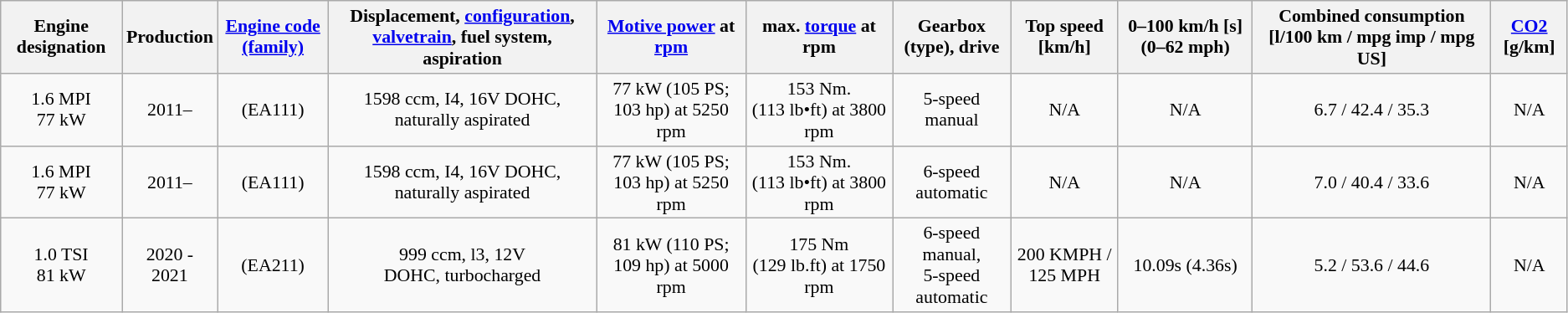<table class="wikitable" style="text-align:center; font-size:91%;">
<tr>
<th>Engine designation</th>
<th>Production</th>
<th><a href='#'>Engine code (family)</a></th>
<th>Displacement, <a href='#'>configuration</a>, <a href='#'>valvetrain</a>, fuel system, aspiration</th>
<th><a href='#'>Motive power</a> at <a href='#'>rpm</a></th>
<th>max. <a href='#'>torque</a> at rpm</th>
<th>Gearbox (type), drive</th>
<th>Top speed [km/h]</th>
<th>0–100 km/h [s] (0–62 mph)</th>
<th>Combined consumption [l/100 km /  mpg imp / mpg US]</th>
<th><a href='#'>CO2</a> [g/km]</th>
</tr>
<tr>
<td>1.6 MPI 77 kW</td>
<td>2011–</td>
<td>(EA111)</td>
<td>1598 ccm, I4, 16V DOHC, naturally aspirated</td>
<td>77 kW (105 PS; 103 hp) at 5250 rpm</td>
<td>153 Nm. (113 lb•ft) at 3800 rpm</td>
<td>5-speed manual</td>
<td>N/A</td>
<td>N/A</td>
<td>6.7 / 42.4 / 35.3</td>
<td>N/A</td>
</tr>
<tr>
<td>1.6 MPI 77 kW</td>
<td>2011–</td>
<td>(EA111)</td>
<td>1598 ccm, I4, 16V DOHC, naturally aspirated</td>
<td>77 kW (105 PS; 103 hp) at 5250 rpm</td>
<td>153 Nm. (113 lb•ft) at 3800 rpm</td>
<td>6-speed automatic</td>
<td>N/A</td>
<td>N/A</td>
<td>7.0 / 40.4 / 33.6</td>
<td>N/A</td>
</tr>
<tr>
<td>1.0 TSI<br>81 kW</td>
<td>2020 - 2021</td>
<td>(EA211)</td>
<td>999 ccm, l3, 12V<br>DOHC, turbocharged</td>
<td>81 kW (110 PS; 109 hp) at 5000 rpm</td>
<td>175 Nm<br>(129 lb.ft) at 1750 rpm</td>
<td>6-speed manual,<br>5-speed automatic</td>
<td>200 KMPH / 125 MPH</td>
<td>10.09s (4.36s)</td>
<td>5.2 / 53.6 / 44.6</td>
<td>N/A</td>
</tr>
</table>
